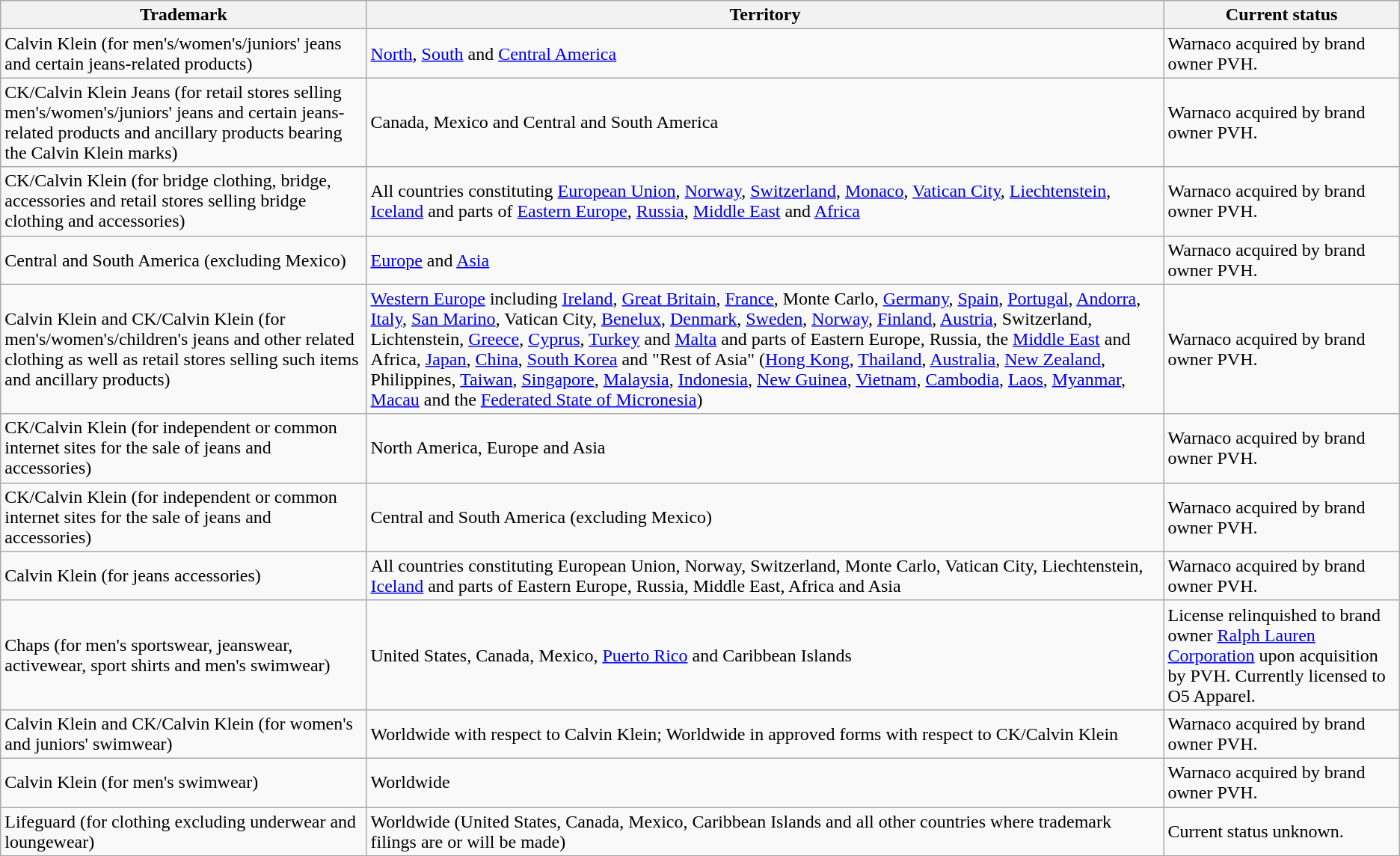<table class="wikitable">
<tr>
<th>Trademark</th>
<th>Territory</th>
<th>Current status</th>
</tr>
<tr>
<td>Calvin Klein (for men's/women's/juniors' jeans and certain jeans-related products)</td>
<td><a href='#'>North</a>, <a href='#'>South</a> and <a href='#'>Central America</a></td>
<td>Warnaco acquired by brand owner PVH.</td>
</tr>
<tr>
<td>CK/Calvin Klein Jeans (for retail stores selling men's/women's/juniors' jeans and certain jeans-related products and ancillary products bearing the Calvin Klein marks)</td>
<td>Canada, Mexico and Central and South America</td>
<td>Warnaco acquired by brand owner PVH.</td>
</tr>
<tr>
<td>CK/Calvin Klein (for bridge clothing, bridge, accessories and retail stores selling bridge clothing and accessories)</td>
<td>All countries constituting <a href='#'>European Union</a>, <a href='#'>Norway</a>, <a href='#'>Switzerland</a>, <a href='#'>Monaco</a>, <a href='#'>Vatican City</a>, <a href='#'>Liechtenstein</a>, <a href='#'>Iceland</a> and parts of <a href='#'>Eastern Europe</a>, <a href='#'>Russia</a>, <a href='#'>Middle East</a> and <a href='#'>Africa</a></td>
<td>Warnaco acquired by brand owner PVH.</td>
</tr>
<tr>
<td CK/Calvin Klein (for retail stores selling bridge accessories and jeans accessories)>Central and South America (excluding Mexico)</td>
<td><a href='#'>Europe</a> and <a href='#'>Asia</a></td>
<td>Warnaco acquired by brand owner PVH.</td>
</tr>
<tr>
<td>Calvin Klein and CK/Calvin Klein (for men's/women's/children's jeans and other related clothing as well as retail stores selling such items and ancillary products)</td>
<td><a href='#'>Western Europe</a> including <a href='#'>Ireland</a>, <a href='#'>Great Britain</a>, <a href='#'>France</a>, Monte Carlo, <a href='#'>Germany</a>, <a href='#'>Spain</a>, <a href='#'>Portugal</a>, <a href='#'>Andorra</a>, <a href='#'>Italy</a>, <a href='#'>San Marino</a>, Vatican City, <a href='#'>Benelux</a>, <a href='#'>Denmark</a>, <a href='#'>Sweden</a>, <a href='#'>Norway</a>, <a href='#'>Finland</a>, <a href='#'>Austria</a>, Switzerland, Lichtenstein, <a href='#'>Greece</a>, <a href='#'>Cyprus</a>, <a href='#'>Turkey</a> and <a href='#'>Malta</a> and parts of Eastern Europe, Russia, the <a href='#'>Middle East</a> and Africa, <a href='#'>Japan</a>, <a href='#'>China</a>, <a href='#'>South Korea</a> and "Rest of Asia" (<a href='#'>Hong Kong</a>, <a href='#'>Thailand</a>, <a href='#'>Australia</a>, <a href='#'>New Zealand</a>, Philippines, <a href='#'>Taiwan</a>, <a href='#'>Singapore</a>, <a href='#'>Malaysia</a>, <a href='#'>Indonesia</a>, <a href='#'>New Guinea</a>, <a href='#'>Vietnam</a>, <a href='#'>Cambodia</a>, <a href='#'>Laos</a>, <a href='#'>Myanmar</a>, <a href='#'>Macau</a> and the <a href='#'>Federated State of Micronesia</a>)</td>
<td>Warnaco acquired by brand owner PVH.</td>
</tr>
<tr>
<td>CK/Calvin Klein (for independent or common internet sites for the sale of jeans and accessories)</td>
<td>North America, Europe and Asia</td>
<td>Warnaco acquired by brand owner PVH.</td>
</tr>
<tr>
<td>CK/Calvin Klein (for independent or common internet sites for the sale of jeans and accessories)</td>
<td>Central and South America (excluding Mexico)</td>
<td>Warnaco acquired by brand owner PVH.</td>
</tr>
<tr>
<td>Calvin Klein (for jeans accessories)</td>
<td>All countries constituting European Union, Norway, Switzerland, Monte Carlo, Vatican City, Liechtenstein, <a href='#'>Iceland</a> and parts of Eastern Europe, Russia, Middle East, Africa and Asia</td>
<td>Warnaco acquired by brand owner PVH.</td>
</tr>
<tr>
<td>Chaps (for men's sportswear, jeanswear, activewear, sport shirts and men's swimwear)</td>
<td>United States, Canada, Mexico, <a href='#'>Puerto Rico</a> and Caribbean Islands</td>
<td>License relinquished to brand owner <a href='#'>Ralph Lauren Corporation</a> upon acquisition by PVH. Currently licensed to O5 Apparel.</td>
</tr>
<tr>
<td>Calvin Klein and CK/Calvin Klein (for women's and juniors' swimwear)</td>
<td>Worldwide with respect to Calvin Klein; Worldwide in approved forms with respect to CK/Calvin Klein</td>
<td>Warnaco acquired by brand owner PVH.</td>
</tr>
<tr>
<td>Calvin Klein (for men's swimwear)</td>
<td>Worldwide</td>
<td>Warnaco acquired by brand owner PVH.</td>
</tr>
<tr>
<td>Lifeguard (for clothing excluding underwear and loungewear)</td>
<td>Worldwide (United States, Canada, Mexico, Caribbean Islands and all other countries where trademark filings are or will be made)</td>
<td>Current status unknown.</td>
</tr>
<tr>
</tr>
</table>
